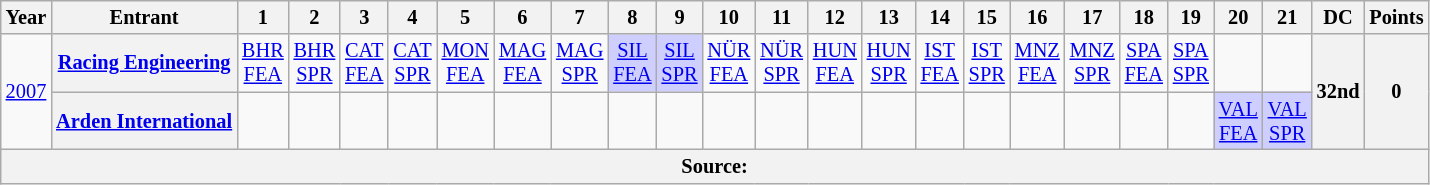<table class="wikitable" style="text-align:center; font-size:85%">
<tr>
<th>Year</th>
<th>Entrant</th>
<th>1</th>
<th>2</th>
<th>3</th>
<th>4</th>
<th>5</th>
<th>6</th>
<th>7</th>
<th>8</th>
<th>9</th>
<th>10</th>
<th>11</th>
<th>12</th>
<th>13</th>
<th>14</th>
<th>15</th>
<th>16</th>
<th>17</th>
<th>18</th>
<th>19</th>
<th>20</th>
<th>21</th>
<th>DC</th>
<th>Points</th>
</tr>
<tr>
<td rowspan=2><a href='#'>2007</a></td>
<th nowrap><a href='#'>Racing Engineering</a></th>
<td><a href='#'>BHR<br>FEA</a></td>
<td><a href='#'>BHR<br>SPR</a></td>
<td><a href='#'>CAT<br>FEA</a></td>
<td><a href='#'>CAT<br>SPR</a></td>
<td><a href='#'>MON<br>FEA</a></td>
<td><a href='#'>MAG<br>FEA</a></td>
<td><a href='#'>MAG<br>SPR</a></td>
<td style="background:#CFCFFF;"><a href='#'>SIL<br>FEA</a><br></td>
<td style="background:#CFCFFF;"><a href='#'>SIL<br>SPR</a><br></td>
<td><a href='#'>NÜR<br>FEA</a></td>
<td><a href='#'>NÜR<br>SPR</a></td>
<td><a href='#'>HUN<br>FEA</a></td>
<td><a href='#'>HUN<br>SPR</a></td>
<td><a href='#'>IST<br>FEA</a></td>
<td><a href='#'>IST<br>SPR</a></td>
<td><a href='#'>MNZ<br>FEA</a></td>
<td><a href='#'>MNZ<br>SPR</a></td>
<td><a href='#'>SPA<br>FEA</a></td>
<td><a href='#'>SPA<br>SPR</a></td>
<td></td>
<td></td>
<th rowspan=2>32nd</th>
<th rowspan=2>0</th>
</tr>
<tr>
<th nowrap><a href='#'>Arden International</a></th>
<td></td>
<td></td>
<td></td>
<td></td>
<td></td>
<td></td>
<td></td>
<td></td>
<td></td>
<td></td>
<td></td>
<td></td>
<td></td>
<td></td>
<td></td>
<td></td>
<td></td>
<td></td>
<td></td>
<td style="background:#CFCFFF;"><a href='#'>VAL<br>FEA</a><br></td>
<td style="background:#CFCFFF;"><a href='#'>VAL<br>SPR</a><br></td>
</tr>
<tr>
<th colspan="25">Source:</th>
</tr>
</table>
